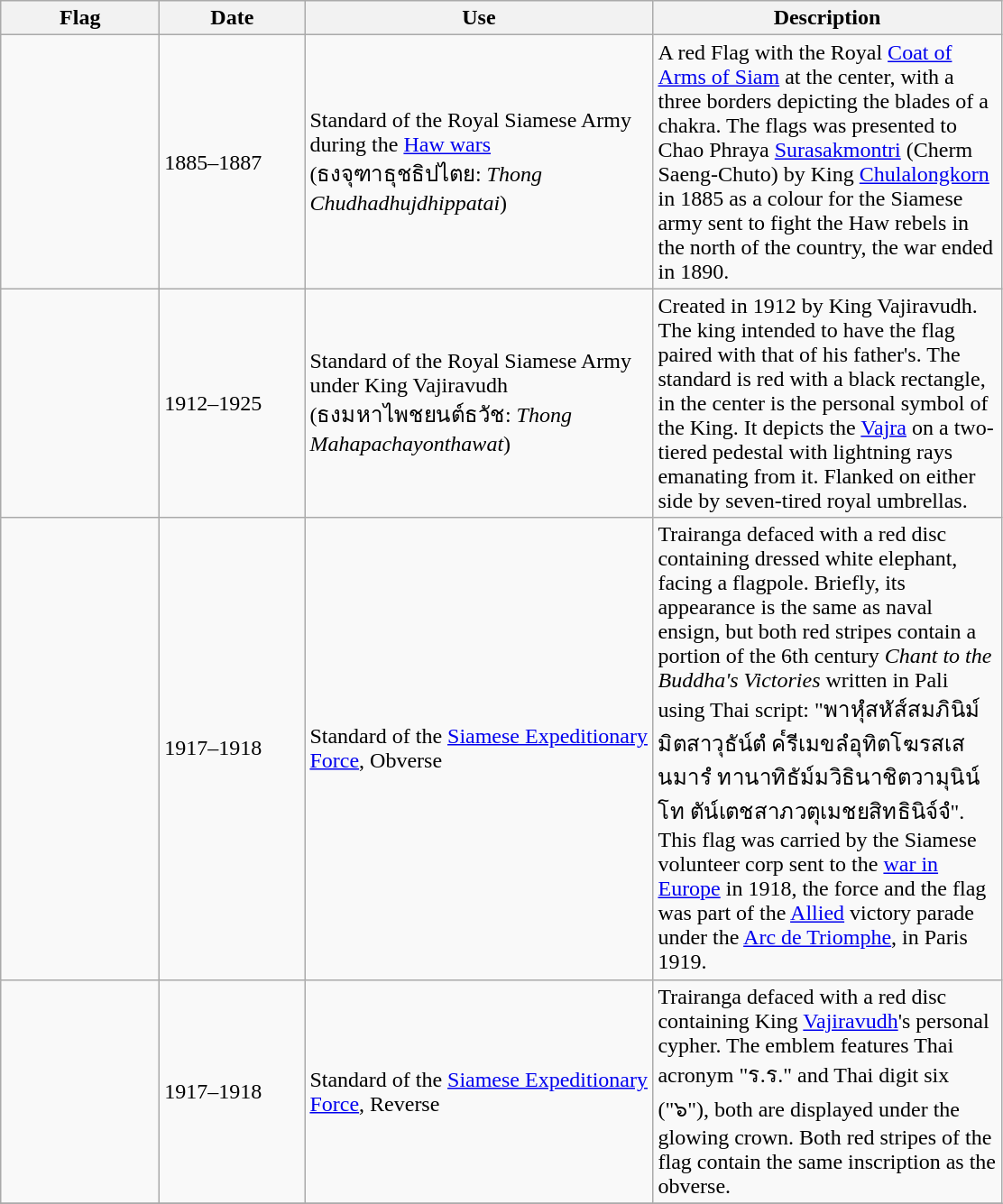<table class="wikitable">
<tr>
<th width="110">Flag</th>
<th width="100">Date</th>
<th width="250">Use</th>
<th width="250">Description</th>
</tr>
<tr>
<td></td>
<td>1885–1887</td>
<td>Standard of the Royal Siamese Army during the <a href='#'>Haw wars</a><br>(ธงจุฑาธุชธิปไตย: <em>Thong Chudhadhujdhippatai</em>)</td>
<td>A red Flag with the Royal <a href='#'>Coat of Arms of Siam</a> at the center, with a three borders depicting the blades of a chakra. The flags was presented to Chao Phraya <a href='#'>Surasakmontri</a> (Cherm Saeng-Chuto) by King <a href='#'>Chulalongkorn</a> in 1885 as a colour for the Siamese army sent to fight the Haw rebels in the north of the country, the war ended in 1890.</td>
</tr>
<tr>
<td></td>
<td>1912–1925</td>
<td>Standard of the Royal Siamese Army under King Vajiravudh<br>(ธงมหาไพชยนต์ธวัช: <em>Thong Mahapachayonthawat</em>)</td>
<td>Created in 1912 by King Vajiravudh. The king intended to have the flag paired with that of his father's. The standard is red with a black rectangle, in the center is the personal symbol of the King. It depicts the <a href='#'>Vajra</a> on a two-tiered pedestal with lightning rays emanating from it. Flanked on either side by seven-tired royal umbrellas.</td>
</tr>
<tr>
<td></td>
<td>1917–1918</td>
<td>Standard of the <a href='#'>Siamese Expeditionary Force</a>, Obverse </td>
<td>Trairanga defaced with a red disc containing dressed white elephant, facing a flagpole. Briefly, its appearance is the same as naval ensign, but both red stripes contain a portion of the 6th century <em>Chant to the Buddha's Victories</em> written in Pali using Thai script: "พาหุํสหัส์สมภินิม์มิตสาวุธัน์ตํ ค๎รีเมขลํอุทิตโฆรสเสนมารํ ทานาทิธัม์มวิธินาชิตวามุนิน์โท ตัน์เตชสาภวตุเมชยสิทธินิจ์จํ". This flag was carried by the Siamese volunteer corp sent to the <a href='#'>war in Europe</a> in 1918, the force and the flag was part of the <a href='#'>Allied</a> victory parade under the <a href='#'>Arc de Triomphe</a>, in Paris 1919.</td>
</tr>
<tr>
<td></td>
<td>1917–1918</td>
<td>Standard of the <a href='#'>Siamese Expeditionary Force</a>, Reverse </td>
<td>Trairanga defaced with a red disc containing King <a href='#'>Vajiravudh</a>'s personal cypher.  The emblem features Thai acronym "ร.ร." and Thai digit six ("๖"), both are displayed under the glowing crown. Both red stripes of the flag contain the same inscription as the obverse.</td>
</tr>
<tr>
</tr>
</table>
